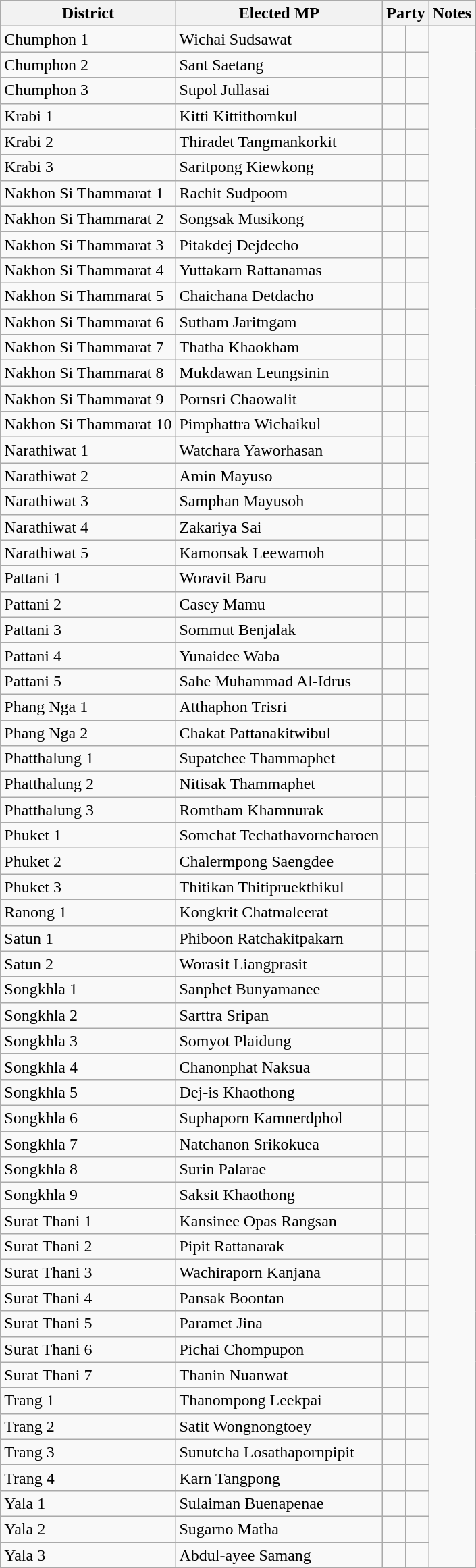<table class="wikitable sortable">
<tr>
<th>District</th>
<th>Elected MP</th>
<th colspan=2>Party</th>
<th>Notes</th>
</tr>
<tr>
<td>Chumphon 1</td>
<td>Wichai Sudsawat</td>
<td></td>
<td></td>
</tr>
<tr>
<td>Chumphon 2</td>
<td>Sant Saetang</td>
<td></td>
<td></td>
</tr>
<tr>
<td>Chumphon 3</td>
<td>Supol Jullasai</td>
<td></td>
<td></td>
</tr>
<tr>
<td>Krabi 1</td>
<td>Kitti Kittithornkul</td>
<td></td>
<td></td>
</tr>
<tr>
<td>Krabi 2</td>
<td>Thiradet Tangmankorkit</td>
<td></td>
<td></td>
</tr>
<tr>
<td>Krabi 3</td>
<td>Saritpong Kiewkong</td>
<td></td>
<td></td>
</tr>
<tr>
<td>Nakhon Si Thammarat 1</td>
<td>Rachit Sudpoom</td>
<td></td>
<td></td>
</tr>
<tr>
<td>Nakhon Si Thammarat 2</td>
<td>Songsak Musikong</td>
<td></td>
<td></td>
</tr>
<tr>
<td>Nakhon Si Thammarat 3</td>
<td>Pitakdej Dejdecho</td>
<td></td>
<td></td>
</tr>
<tr>
<td>Nakhon Si Thammarat 4</td>
<td>Yuttakarn Rattanamas</td>
<td></td>
<td></td>
</tr>
<tr>
<td>Nakhon Si Thammarat 5</td>
<td>Chaichana Detdacho</td>
<td></td>
<td></td>
</tr>
<tr>
<td>Nakhon Si Thammarat 6</td>
<td>Sutham Jaritngam</td>
<td></td>
<td></td>
</tr>
<tr>
<td>Nakhon Si Thammarat 7</td>
<td>Thatha Khaokham</td>
<td></td>
<td></td>
</tr>
<tr>
<td>Nakhon Si Thammarat 8</td>
<td>Mukdawan Leungsinin</td>
<td></td>
<td></td>
</tr>
<tr>
<td>Nakhon Si Thammarat 9</td>
<td>Pornsri Chaowalit</td>
<td></td>
<td></td>
</tr>
<tr>
<td>Nakhon Si Thammarat 10</td>
<td>Pimphattra Wichaikul</td>
<td></td>
<td></td>
</tr>
<tr>
<td>Narathiwat 1</td>
<td>Watchara Yaworhasan</td>
<td></td>
<td></td>
</tr>
<tr>
<td>Narathiwat 2</td>
<td>Amin Mayuso</td>
<td></td>
<td></td>
</tr>
<tr>
<td>Narathiwat 3</td>
<td>Samphan Mayusoh</td>
<td></td>
<td></td>
</tr>
<tr>
<td>Narathiwat 4</td>
<td>Zakariya Sai</td>
<td></td>
<td></td>
</tr>
<tr>
<td>Narathiwat 5</td>
<td>Kamonsak Leewamoh</td>
<td></td>
<td></td>
</tr>
<tr>
<td>Pattani 1</td>
<td>Woravit Baru</td>
<td></td>
<td></td>
</tr>
<tr>
<td>Pattani 2</td>
<td>Casey Mamu</td>
<td></td>
<td></td>
</tr>
<tr>
<td>Pattani 3</td>
<td>Sommut Benjalak</td>
<td></td>
<td></td>
</tr>
<tr>
<td>Pattani 4</td>
<td>Yunaidee Waba</td>
<td></td>
<td></td>
</tr>
<tr>
<td>Pattani 5</td>
<td>Sahe Muhammad Al-Idrus</td>
<td></td>
<td></td>
</tr>
<tr>
<td>Phang Nga 1</td>
<td>Atthaphon Trisri</td>
<td></td>
<td></td>
</tr>
<tr>
<td>Phang Nga 2</td>
<td>Chakat Pattanakitwibul</td>
<td></td>
<td></td>
</tr>
<tr>
<td>Phatthalung 1</td>
<td>Supatchee Thammaphet</td>
<td></td>
<td></td>
</tr>
<tr>
<td>Phatthalung 2</td>
<td>Nitisak Thammaphet</td>
<td></td>
<td></td>
</tr>
<tr>
<td>Phatthalung 3</td>
<td>Romtham Khamnurak</td>
<td></td>
<td></td>
</tr>
<tr>
<td>Phuket 1</td>
<td>Somchat Techathavorncharoen</td>
<td></td>
<td></td>
</tr>
<tr>
<td>Phuket 2</td>
<td>Chalermpong Saengdee</td>
<td></td>
<td></td>
</tr>
<tr>
<td>Phuket 3</td>
<td>Thitikan Thitipruekthikul</td>
<td></td>
<td></td>
</tr>
<tr>
<td>Ranong 1</td>
<td>Kongkrit Chatmaleerat</td>
<td></td>
<td></td>
</tr>
<tr>
<td>Satun 1</td>
<td>Phiboon Ratchakitpakarn</td>
<td></td>
<td></td>
</tr>
<tr>
<td>Satun 2</td>
<td>Worasit Liangprasit</td>
<td></td>
<td></td>
</tr>
<tr>
<td>Songkhla 1</td>
<td>Sanphet Bunyamanee</td>
<td></td>
<td></td>
</tr>
<tr>
<td>Songkhla 2</td>
<td>Sarttra Sripan</td>
<td></td>
<td></td>
</tr>
<tr>
<td>Songkhla 3</td>
<td>Somyot Plaidung</td>
<td></td>
<td></td>
</tr>
<tr>
<td>Songkhla 4</td>
<td>Chanonphat Naksua</td>
<td></td>
<td></td>
</tr>
<tr>
<td>Songkhla 5</td>
<td>Dej-is Khaothong</td>
<td></td>
<td></td>
</tr>
<tr>
<td>Songkhla 6</td>
<td>Suphaporn Kamnerdphol</td>
<td></td>
<td></td>
</tr>
<tr>
<td>Songkhla 7</td>
<td>Natchanon Srikokuea</td>
<td></td>
<td></td>
</tr>
<tr>
<td>Songkhla 8</td>
<td>Surin Palarae</td>
<td></td>
<td></td>
</tr>
<tr>
<td>Songkhla 9</td>
<td>Saksit Khaothong</td>
<td></td>
<td></td>
</tr>
<tr>
<td>Surat Thani 1</td>
<td>Kansinee Opas Rangsan</td>
<td></td>
<td></td>
</tr>
<tr>
<td>Surat Thani 2</td>
<td>Pipit Rattanarak</td>
<td></td>
<td></td>
</tr>
<tr>
<td>Surat Thani 3</td>
<td>Wachiraporn Kanjana</td>
<td></td>
<td></td>
</tr>
<tr>
<td>Surat Thani 4</td>
<td>Pansak Boontan</td>
<td></td>
<td></td>
</tr>
<tr>
<td>Surat Thani 5</td>
<td>Paramet Jina</td>
<td></td>
<td></td>
</tr>
<tr>
<td>Surat Thani 6</td>
<td>Pichai Chompupon</td>
<td></td>
<td></td>
</tr>
<tr>
<td>Surat Thani 7</td>
<td>Thanin Nuanwat</td>
<td></td>
<td></td>
</tr>
<tr>
<td>Trang 1</td>
<td>Thanompong Leekpai</td>
<td></td>
<td></td>
</tr>
<tr>
<td>Trang 2</td>
<td>Satit Wongnongtoey</td>
<td></td>
<td></td>
</tr>
<tr>
<td>Trang 3</td>
<td>Sunutcha Losathapornpipit</td>
<td></td>
<td></td>
</tr>
<tr>
<td>Trang 4</td>
<td>Karn Tangpong</td>
<td></td>
<td></td>
</tr>
<tr>
<td>Yala 1</td>
<td>Sulaiman Buenapenae</td>
<td></td>
<td></td>
</tr>
<tr>
<td>Yala 2</td>
<td>Sugarno Matha</td>
<td></td>
<td></td>
</tr>
<tr>
<td>Yala 3</td>
<td>Abdul-ayee Samang</td>
<td></td>
<td></td>
</tr>
<tr>
</tr>
</table>
